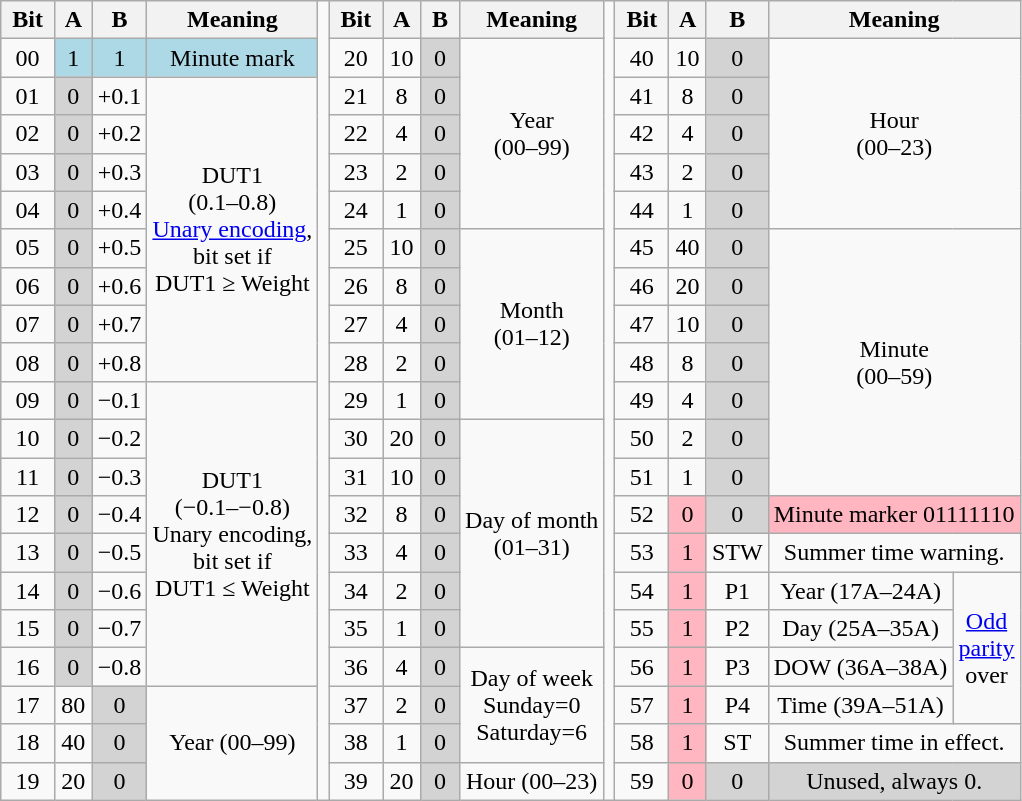<table class="wikitable" style="text-align:center">
<tr>
<th> Bit </th>
<th> A </th>
<th> B </th>
<th>Meaning</th>
<td rowspan=21></td>
<th> Bit </th>
<th> A </th>
<th> B </th>
<th>Meaning</th>
<td rowspan=21></td>
<th> Bit </th>
<th> A </th>
<th> B </th>
<th colspan=2>Meaning</th>
</tr>
<tr>
<td>00</td>
<td bgcolor=lightblue>1</td>
<td bgcolor=lightblue>1</td>
<td bgcolor=lightblue>Minute mark</td>
<td>20</td>
<td>10</td>
<td bgcolor=lightgrey>0</td>
<td rowspan=5>Year<br>(00–99)</td>
<td>40</td>
<td>10</td>
<td bgcolor=lightgrey>0</td>
<td rowspan=5 colspan=2>Hour<br>(00–23)</td>
</tr>
<tr>
<td>01</td>
<td bgcolor=lightgrey>0</td>
<td>+0.1</td>
<td rowspan=8>DUT1<br>(0.1–0.8)<br><a href='#'>Unary encoding</a>,<br>bit set if<br>DUT1 ≥ Weight</td>
<td>21</td>
<td>8</td>
<td bgcolor=lightgrey>0</td>
<td>41</td>
<td>8</td>
<td bgcolor=lightgrey>0</td>
</tr>
<tr>
<td>02</td>
<td bgcolor=lightgrey>0</td>
<td>+0.2</td>
<td>22</td>
<td>4</td>
<td bgcolor=lightgrey>0</td>
<td>42</td>
<td>4</td>
<td bgcolor=lightgrey>0</td>
</tr>
<tr>
<td>03</td>
<td bgcolor=lightgrey>0</td>
<td>+0.3</td>
<td>23</td>
<td>2</td>
<td bgcolor=lightgrey>0</td>
<td>43</td>
<td>2</td>
<td bgcolor=lightgrey>0</td>
</tr>
<tr>
<td>04</td>
<td bgcolor=lightgrey>0</td>
<td>+0.4</td>
<td>24</td>
<td>1</td>
<td bgcolor=lightgrey>0</td>
<td>44</td>
<td>1</td>
<td bgcolor=lightgrey>0</td>
</tr>
<tr>
<td>05</td>
<td bgcolor=lightgrey>0</td>
<td>+0.5</td>
<td>25</td>
<td>10</td>
<td bgcolor=lightgrey>0</td>
<td rowspan=5>Month<br>(01–12)</td>
<td>45</td>
<td>40</td>
<td bgcolor=lightgrey>0</td>
<td rowspan=7 colspan=2>Minute<br>(00–59)</td>
</tr>
<tr>
<td>06</td>
<td bgcolor=lightgrey>0</td>
<td>+0.6</td>
<td>26</td>
<td>8</td>
<td bgcolor=lightgrey>0</td>
<td>46</td>
<td>20</td>
<td bgcolor=lightgrey>0</td>
</tr>
<tr>
<td>07</td>
<td bgcolor=lightgrey>0</td>
<td>+0.7</td>
<td>27</td>
<td>4</td>
<td bgcolor=lightgrey>0</td>
<td>47</td>
<td>10</td>
<td bgcolor=lightgrey>0</td>
</tr>
<tr>
<td>08</td>
<td bgcolor=lightgrey>0</td>
<td>+0.8</td>
<td>28</td>
<td>2</td>
<td bgcolor=lightgrey>0</td>
<td>48</td>
<td>8</td>
<td bgcolor=lightgrey>0</td>
</tr>
<tr>
<td>09</td>
<td bgcolor=lightgrey>0</td>
<td>−0.1</td>
<td rowspan=8>DUT1<br>(−0.1–−0.8)<br>Unary encoding,<br>bit set if<br>DUT1 ≤ Weight</td>
<td>29</td>
<td>1</td>
<td bgcolor=lightgrey>0</td>
<td>49</td>
<td>4</td>
<td bgcolor=lightgrey>0</td>
</tr>
<tr>
<td>10</td>
<td bgcolor=lightgrey>0</td>
<td>−0.2</td>
<td>30</td>
<td>20</td>
<td bgcolor=lightgrey>0</td>
<td rowspan=6>Day of month<br>(01–31)</td>
<td>50</td>
<td>2</td>
<td bgcolor=lightgrey>0</td>
</tr>
<tr>
<td>11</td>
<td bgcolor=lightgrey>0</td>
<td>−0.3</td>
<td>31</td>
<td>10</td>
<td bgcolor=lightgrey>0</td>
<td>51</td>
<td>1</td>
<td bgcolor=lightgrey>0</td>
</tr>
<tr>
<td>12</td>
<td bgcolor=lightgrey>0</td>
<td>−0.4</td>
<td>32</td>
<td>8</td>
<td bgcolor=lightgrey>0</td>
<td>52</td>
<td bgcolor=lightpink>0</td>
<td bgcolor=lightgrey>0</td>
<td bgcolor=lightpink colspan=2>Minute marker 01111110</td>
</tr>
<tr>
<td>13</td>
<td bgcolor=lightgrey>0</td>
<td>−0.5</td>
<td>33</td>
<td>4</td>
<td bgcolor=lightgrey>0</td>
<td>53</td>
<td bgcolor=lightpink>1</td>
<td>STW</td>
<td colspan=2>Summer time warning.</td>
</tr>
<tr>
<td>14</td>
<td bgcolor=lightgrey>0</td>
<td>−0.6</td>
<td>34</td>
<td>2</td>
<td bgcolor=lightgrey>0</td>
<td>54</td>
<td bgcolor=lightpink>1</td>
<td>P1</td>
<td>Year (17A–24A)</td>
<td rowspan=4><a href='#'>Odd<br>parity</a><br>over</td>
</tr>
<tr>
<td>15</td>
<td bgcolor=lightgrey>0</td>
<td>−0.7</td>
<td>35</td>
<td>1</td>
<td bgcolor=lightgrey>0</td>
<td>55</td>
<td bgcolor=lightpink>1</td>
<td>P2</td>
<td>Day (25A–35A)</td>
</tr>
<tr>
<td>16</td>
<td bgcolor=lightgrey>0</td>
<td>−0.8</td>
<td>36</td>
<td>4</td>
<td bgcolor=lightgrey>0</td>
<td rowspan=3>Day of week<br>Sunday=0<br>Saturday=6</td>
<td>56</td>
<td bgcolor=lightpink>1</td>
<td>P3</td>
<td>DOW (36A–38A)</td>
</tr>
<tr>
<td>17</td>
<td>80</td>
<td bgcolor=lightgrey>0</td>
<td rowspan=3>Year (00–99)</td>
<td>37</td>
<td>2</td>
<td bgcolor=lightgrey>0</td>
<td>57</td>
<td bgcolor=lightpink>1</td>
<td>P4</td>
<td>Time (39A–51A)</td>
</tr>
<tr>
<td>18</td>
<td>40</td>
<td bgcolor=lightgrey>0</td>
<td>38</td>
<td>1</td>
<td bgcolor=lightgrey>0</td>
<td>58</td>
<td bgcolor=lightpink>1</td>
<td>ST</td>
<td colspan=2>Summer time in effect.</td>
</tr>
<tr>
<td>19</td>
<td>20</td>
<td bgcolor=lightgrey>0</td>
<td>39</td>
<td>20</td>
<td bgcolor=lightgrey>0</td>
<td>Hour (00–23)</td>
<td>59</td>
<td bgcolor=lightpink>0</td>
<td bgcolor=lightgrey>0</td>
<td bgcolor=lightgrey colspan=2>Unused, always 0.</td>
</tr>
</table>
